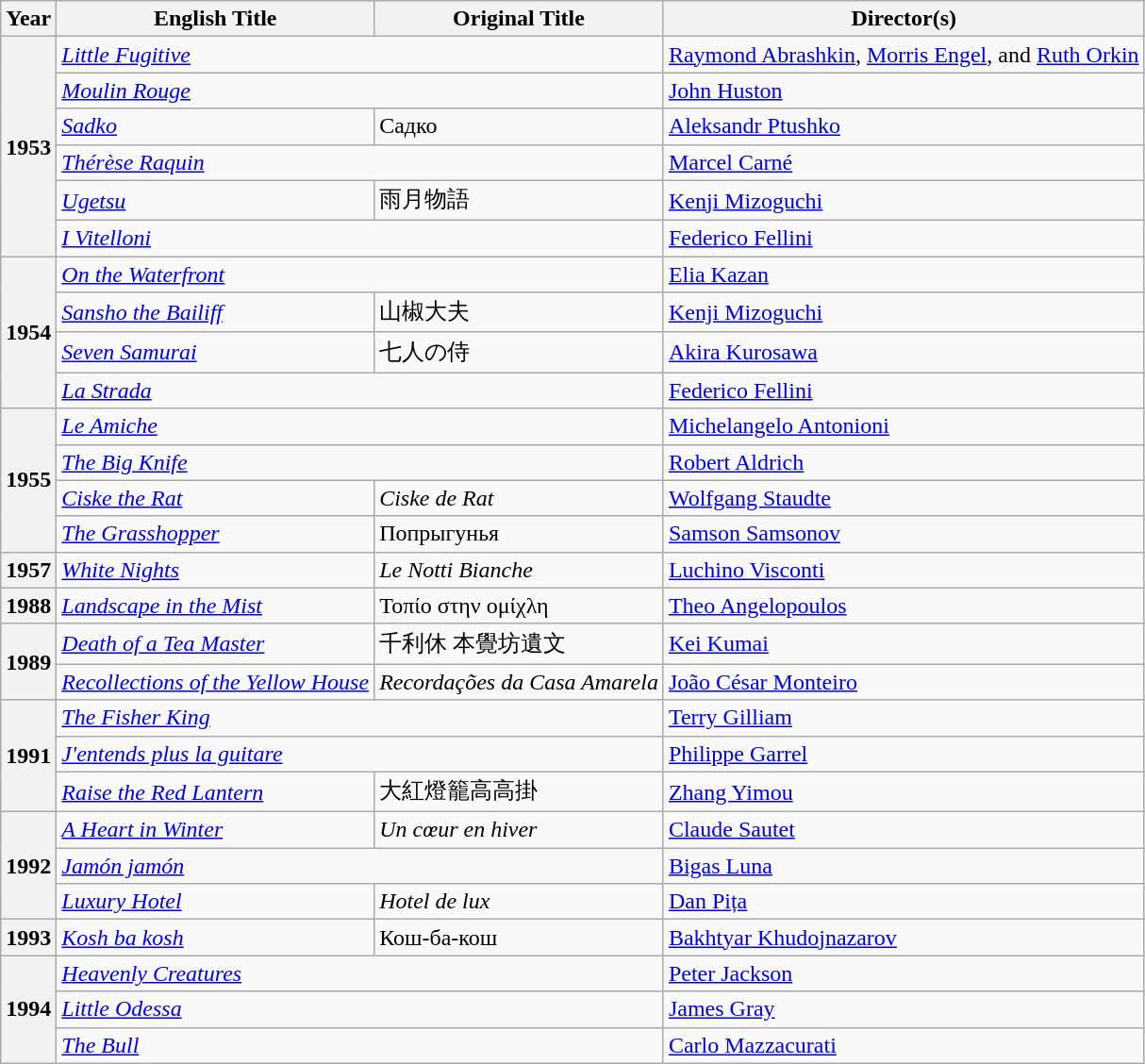<table class="wikitable">
<tr>
<th>Year</th>
<th>English Title</th>
<th>Original Title</th>
<th>Director(s)</th>
</tr>
<tr>
<th rowspan="6">1953</th>
<td colspan="2"><em><a href='#'>Little Fugitive</a></em></td>
<td><a href='#'>Raymond Abrashkin</a>, <a href='#'>Morris Engel</a>, and <a href='#'>Ruth Orkin</a></td>
</tr>
<tr>
<td colspan="2"><em><a href='#'>Moulin Rouge</a></em></td>
<td><a href='#'>John Huston</a></td>
</tr>
<tr>
<td><em><a href='#'>Sadko</a></em></td>
<td>Садко</td>
<td><a href='#'>Aleksandr Ptushko</a></td>
</tr>
<tr>
<td colspan="2"><em><a href='#'>Thérèse Raquin</a></em></td>
<td><a href='#'>Marcel Carné</a></td>
</tr>
<tr>
<td><em><a href='#'>Ugetsu</a></em></td>
<td>雨月物語</td>
<td><a href='#'>Kenji Mizoguchi</a></td>
</tr>
<tr>
<td colspan="2"><em><a href='#'>I Vitelloni</a></em></td>
<td><a href='#'>Federico Fellini</a></td>
</tr>
<tr>
<th rowspan="4">1954</th>
<td colspan="2"><em><a href='#'>On the Waterfront</a></em></td>
<td><a href='#'>Elia Kazan</a></td>
</tr>
<tr>
<td><em><a href='#'>Sansho the Bailiff</a></em></td>
<td>山椒大夫</td>
<td><a href='#'>Kenji Mizoguchi</a></td>
</tr>
<tr>
<td><em><a href='#'>Seven Samurai</a></em></td>
<td>七人の侍</td>
<td><a href='#'>Akira Kurosawa</a></td>
</tr>
<tr>
<td colspan="2"><em><a href='#'>La Strada</a></em></td>
<td><a href='#'>Federico Fellini</a></td>
</tr>
<tr>
<th rowspan="4">1955</th>
<td colspan="2"><em><a href='#'>Le Amiche</a></em></td>
<td><a href='#'>Michelangelo Antonioni</a></td>
</tr>
<tr>
<td colspan="2"><em><a href='#'>The Big Knife</a></em></td>
<td><a href='#'>Robert Aldrich</a></td>
</tr>
<tr>
<td><em><a href='#'>Ciske the Rat</a></em></td>
<td><em>Ciske de Rat</em></td>
<td><a href='#'>Wolfgang Staudte</a></td>
</tr>
<tr>
<td><em><a href='#'>The Grasshopper</a></em></td>
<td>Попрыгунья</td>
<td><a href='#'>Samson Samsonov</a></td>
</tr>
<tr>
<th>1957</th>
<td><em><a href='#'>White Nights</a></em></td>
<td><em>Le Notti Bianche</em></td>
<td><a href='#'>Luchino Visconti</a></td>
</tr>
<tr>
<th>1988</th>
<td><em><a href='#'>Landscape in the Mist</a></em></td>
<td>Τοπίο στην ομίχλη</td>
<td><a href='#'>Theo Angelopoulos</a></td>
</tr>
<tr>
<th rowspan="2">1989</th>
<td><em><a href='#'>Death of a Tea Master</a></em></td>
<td>千利休 本覺坊遺文</td>
<td><a href='#'>Kei Kumai</a></td>
</tr>
<tr>
<td><em><a href='#'>Recollections of the Yellow House</a></em></td>
<td><em>Recordações da Casa Amarela</em></td>
<td><a href='#'>João César Monteiro</a></td>
</tr>
<tr>
<th rowspan="3">1991</th>
<td colspan="2"><em><a href='#'>The Fisher King</a></em></td>
<td><a href='#'>Terry Gilliam</a></td>
</tr>
<tr>
<td colspan="2"><em><a href='#'>J'entends plus la guitare</a></em></td>
<td><a href='#'>Philippe Garrel</a></td>
</tr>
<tr>
<td><em><a href='#'>Raise the Red Lantern</a></em></td>
<td>大紅燈籠高高掛</td>
<td><a href='#'>Zhang Yimou</a></td>
</tr>
<tr>
<th rowspan="3">1992</th>
<td><em><a href='#'>A Heart in Winter</a></em></td>
<td><em>Un cœur en hiver</em></td>
<td><a href='#'>Claude Sautet</a></td>
</tr>
<tr>
<td colspan="2"><em><a href='#'>Jamón jamón</a></em></td>
<td><a href='#'>Bigas Luna</a></td>
</tr>
<tr>
<td><em><a href='#'>Luxury Hotel</a></em></td>
<td><em>Hotel de lux</em></td>
<td><a href='#'>Dan Pița</a></td>
</tr>
<tr>
<th>1993</th>
<td><em><a href='#'>Kosh ba kosh</a></em></td>
<td>Кош-ба-кош</td>
<td><a href='#'>Bakhtyar Khudojnazarov</a></td>
</tr>
<tr>
<th rowspan="3">1994</th>
<td colspan="2"><em><a href='#'>Heavenly Creatures</a></em></td>
<td><a href='#'>Peter Jackson</a></td>
</tr>
<tr>
<td colspan="2"><em><a href='#'>Little Odessa</a></em></td>
<td><a href='#'>James Gray</a></td>
</tr>
<tr>
<td colspan="2"><em><a href='#'>The Bull</a></em></td>
<td><a href='#'>Carlo Mazzacurati</a></td>
</tr>
</table>
